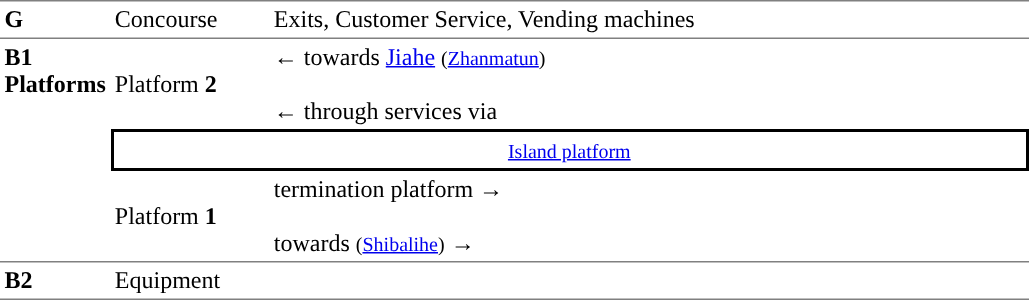<table table border=0 cellspacing=0 cellpadding=3>
<tr>
<td style="border-bottom:solid 1px gray; border-top:solid 1px gray;" valign=top width=50><strong>G</strong></td>
<td style="border-bottom:solid 1px gray; border-top:solid 1px gray;" valign=top width=100>Concourse<br></td>
<td style="border-bottom:solid 1px gray; border-top:solid 1px gray;" valign=top width=500>Exits, Customer Service, Vending machines</td>
</tr>
<tr>
<td style="border-bottom:solid 1px gray;" rowspan="3" valign=top><strong>B1<br>Platforms</strong></td>
<td>Platform <span> <strong>2</strong></span></td>
<td>←  towards <a href='#'>Jiahe</a> <small>(<a href='#'>Zhanmatun</a>)</small> <br><br>←  through services via </td>
</tr>
<tr>
<td style="border-right:solid 2px black;border-left:solid 2px black;border-top:solid 2px black;border-bottom:solid 2px black;text-align:center;" colspan=2><small><a href='#'>Island platform</a></small></td>
</tr>
<tr>
<td style="border-bottom:solid 1px gray;">Platform <span> <strong>1</strong></span></td>
<td style="border-bottom:solid 1px gray;">  termination platform → <br><br>  towards  <small>(<a href='#'>Shibalihe</a>)</small> →</td>
</tr>
<tr>
<td style="border-bottom:solid 1px gray;" rowspan="1" valign=top><strong>B2</strong></td>
<td style="border-bottom:solid 1px gray">Equipment</td>
<td style="border-bottom:solid 1px gray"></td>
</tr>
</table>
